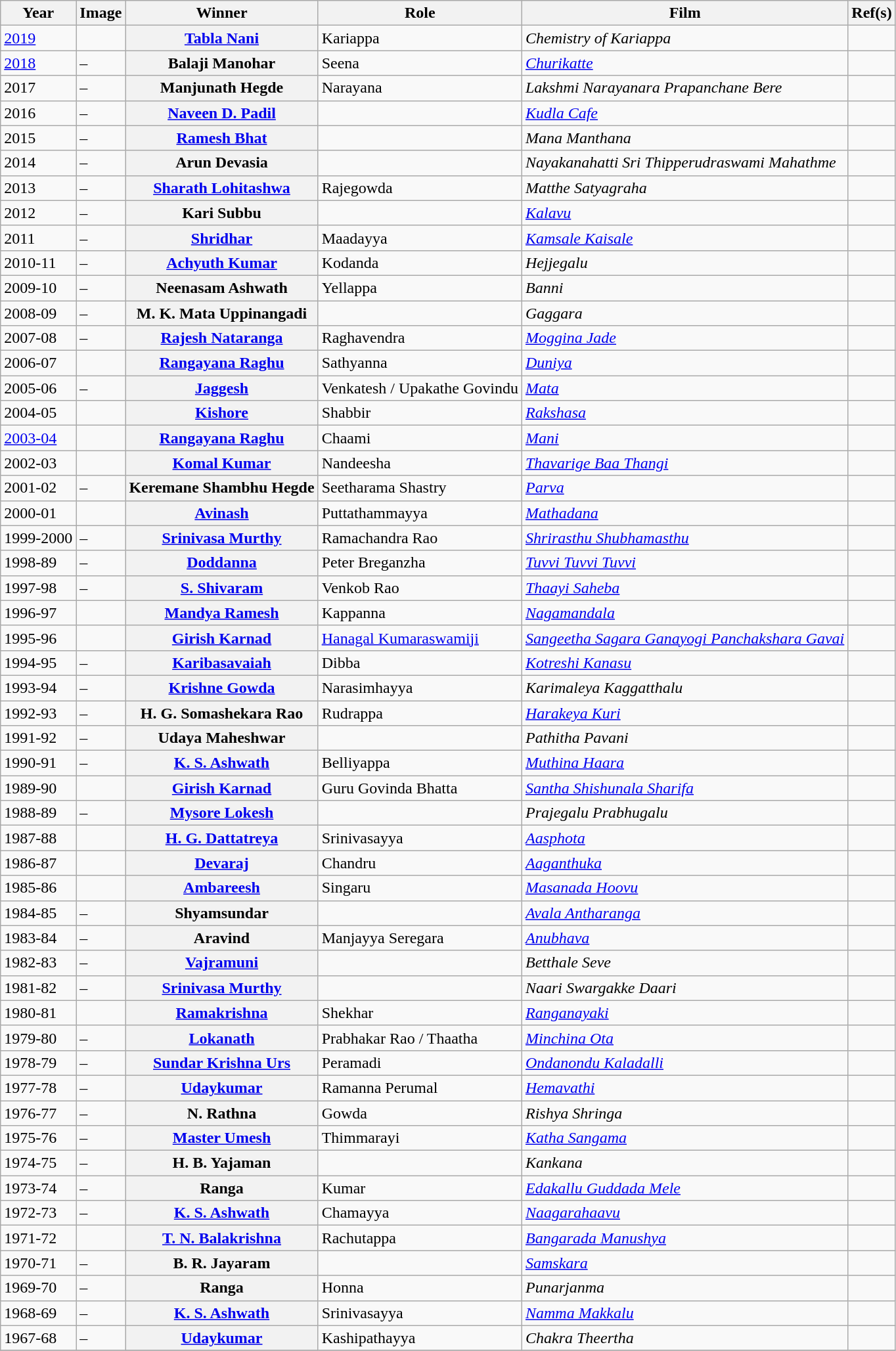<table class="wikitable sortable">
<tr>
<th>Year</th>
<th>Image</th>
<th>Winner</th>
<th>Role</th>
<th>Film</th>
<th>Ref(s)</th>
</tr>
<tr>
<td><a href='#'>2019</a></td>
<td></td>
<th scope "row"><a href='#'>Tabla Nani</a></th>
<td>Kariappa</td>
<td><em>Chemistry of Kariappa</em></td>
<td></td>
</tr>
<tr>
<td><a href='#'>2018</a></td>
<td>–</td>
<th scope "row">Balaji Manohar</th>
<td>Seena</td>
<td><em><a href='#'>Churikatte</a></em></td>
<td></td>
</tr>
<tr>
<td>2017</td>
<td>–</td>
<th scope "row">Manjunath Hegde</th>
<td>Narayana</td>
<td><em>Lakshmi Narayanara Prapanchane Bere</em></td>
<td></td>
</tr>
<tr>
<td>2016</td>
<td>–</td>
<th scope "row"><a href='#'>Naveen D. Padil</a></th>
<td></td>
<td><em><a href='#'>Kudla Cafe</a></em> </td>
<td></td>
</tr>
<tr>
<td>2015</td>
<td>–</td>
<th scope "row"><a href='#'>Ramesh Bhat</a></th>
<td></td>
<td><em>Mana Manthana</em></td>
<td></td>
</tr>
<tr>
<td>2014</td>
<td>–</td>
<th scope "row">Arun Devasia</th>
<td></td>
<td><em>Nayakanahatti Sri Thipperudraswami Mahathme</em></td>
<td></td>
</tr>
<tr>
<td>2013</td>
<td>–</td>
<th scope "row"><a href='#'>Sharath Lohitashwa</a></th>
<td>Rajegowda</td>
<td><em>Matthe Satyagraha</em></td>
<td></td>
</tr>
<tr>
<td>2012</td>
<td>–</td>
<th scope "row">Kari Subbu</th>
<td></td>
<td><em><a href='#'>Kalavu</a></em></td>
<td></td>
</tr>
<tr>
<td>2011</td>
<td>–</td>
<th scope "row"><a href='#'>Shridhar</a></th>
<td>Maadayya</td>
<td><em><a href='#'>Kamsale Kaisale</a></em></td>
<td></td>
</tr>
<tr>
<td>2010-11</td>
<td>–</td>
<th scope "row"><a href='#'>Achyuth Kumar</a></th>
<td>Kodanda</td>
<td><em>Hejjegalu</em></td>
<td></td>
</tr>
<tr>
<td>2009-10</td>
<td>–</td>
<th scope "row">Neenasam Ashwath</th>
<td>Yellappa</td>
<td><em>Banni</em></td>
<td></td>
</tr>
<tr>
<td>2008-09</td>
<td>–</td>
<th scope "row">M. K. Mata Uppinangadi</th>
<td></td>
<td><em>Gaggara</em> </td>
<td></td>
</tr>
<tr>
<td>2007-08</td>
<td>–</td>
<th scope "row"><a href='#'>Rajesh Nataranga</a></th>
<td>Raghavendra</td>
<td><em><a href='#'>Moggina Jade</a></em></td>
<td></td>
</tr>
<tr>
<td>2006-07</td>
<td></td>
<th scope "row"><a href='#'>Rangayana Raghu</a></th>
<td>Sathyanna</td>
<td><em><a href='#'>Duniya</a></em></td>
<td></td>
</tr>
<tr>
<td>2005-06</td>
<td>–</td>
<th scope "row"><a href='#'>Jaggesh</a></th>
<td>Venkatesh / Upakathe Govindu</td>
<td><em><a href='#'>Mata</a></em></td>
<td></td>
</tr>
<tr>
<td>2004-05</td>
<td></td>
<th scope "row"><a href='#'>Kishore</a></th>
<td>Shabbir</td>
<td><em><a href='#'>Rakshasa</a></em></td>
<td></td>
</tr>
<tr>
<td><a href='#'>2003-04</a></td>
<td></td>
<th scope "row"><a href='#'>Rangayana Raghu</a></th>
<td>Chaami</td>
<td><em><a href='#'>Mani</a></em></td>
<td></td>
</tr>
<tr>
<td>2002-03</td>
<td></td>
<th scope "row"><a href='#'>Komal Kumar</a></th>
<td>Nandeesha</td>
<td><em><a href='#'>Thavarige Baa Thangi</a></em></td>
<td></td>
</tr>
<tr>
<td>2001-02</td>
<td>–</td>
<th scope "row">Keremane Shambhu Hegde</th>
<td>Seetharama Shastry</td>
<td><em><a href='#'>Parva</a></em></td>
<td></td>
</tr>
<tr>
<td>2000-01</td>
<td></td>
<th scope "row"><a href='#'>Avinash</a></th>
<td>Puttathammayya</td>
<td><em><a href='#'>Mathadana</a></em></td>
<td></td>
</tr>
<tr>
<td>1999-2000</td>
<td>–</td>
<th scope "row"><a href='#'>Srinivasa Murthy</a></th>
<td>Ramachandra Rao</td>
<td><em><a href='#'>Shrirasthu Shubhamasthu</a></em></td>
<td></td>
</tr>
<tr>
<td>1998-89</td>
<td>–</td>
<th scope "row"><a href='#'>Doddanna</a></th>
<td>Peter Breganzha</td>
<td><em><a href='#'>Tuvvi Tuvvi Tuvvi</a></em></td>
<td></td>
</tr>
<tr>
<td>1997-98</td>
<td>–</td>
<th scope "row"><a href='#'>S. Shivaram</a></th>
<td>Venkob Rao</td>
<td><em><a href='#'>Thaayi Saheba</a></em></td>
<td></td>
</tr>
<tr>
<td>1996-97</td>
<td></td>
<th scope "row"><a href='#'>Mandya Ramesh</a></th>
<td>Kappanna</td>
<td><em><a href='#'>Nagamandala</a></em></td>
<td></td>
</tr>
<tr>
<td>1995-96</td>
<td></td>
<th scope "row"><a href='#'>Girish Karnad</a></th>
<td><a href='#'>Hanagal Kumaraswamiji</a></td>
<td><em><a href='#'>Sangeetha Sagara Ganayogi Panchakshara Gavai</a></em></td>
<td></td>
</tr>
<tr>
<td>1994-95</td>
<td>–</td>
<th scope "row"><a href='#'>Karibasavaiah</a></th>
<td>Dibba</td>
<td><em><a href='#'>Kotreshi Kanasu</a></em></td>
<td></td>
</tr>
<tr>
<td>1993-94</td>
<td>–</td>
<th scope "row"><a href='#'>Krishne Gowda</a></th>
<td>Narasimhayya</td>
<td><em>Karimaleya Kaggatthalu</em></td>
<td></td>
</tr>
<tr>
<td>1992-93</td>
<td>–</td>
<th scope "row">H. G. Somashekara Rao</th>
<td>Rudrappa</td>
<td><em><a href='#'>Harakeya Kuri</a></em></td>
<td></td>
</tr>
<tr>
<td>1991-92</td>
<td>–</td>
<th scope "row">Udaya Maheshwar</th>
<td></td>
<td><em>Pathitha Pavani</em></td>
<td></td>
</tr>
<tr>
<td>1990-91</td>
<td>–</td>
<th scope "row"><a href='#'>K. S. Ashwath</a></th>
<td>Belliyappa</td>
<td><em><a href='#'>Muthina Haara</a></em></td>
<td></td>
</tr>
<tr>
<td>1989-90</td>
<td></td>
<th scope "row"><a href='#'>Girish Karnad</a></th>
<td>Guru Govinda Bhatta</td>
<td><em><a href='#'>Santha Shishunala Sharifa</a></em></td>
<td></td>
</tr>
<tr>
<td>1988-89</td>
<td>–</td>
<th scope "row"><a href='#'>Mysore Lokesh</a></th>
<td></td>
<td><em>Prajegalu Prabhugalu</em></td>
<td></td>
</tr>
<tr>
<td>1987-88</td>
<td></td>
<th scope "row"><a href='#'>H. G. Dattatreya</a></th>
<td>Srinivasayya</td>
<td><em><a href='#'>Aasphota</a></em></td>
<td></td>
</tr>
<tr>
<td>1986-87</td>
<td></td>
<th scope "row"><a href='#'>Devaraj</a></th>
<td>Chandru</td>
<td><em><a href='#'>Aaganthuka</a></em></td>
<td></td>
</tr>
<tr>
<td>1985-86</td>
<td></td>
<th scope "row"><a href='#'>Ambareesh</a></th>
<td>Singaru</td>
<td><em><a href='#'>Masanada Hoovu</a></em></td>
<td></td>
</tr>
<tr>
<td>1984-85</td>
<td>–</td>
<th scope "row">Shyamsundar</th>
<td></td>
<td><em><a href='#'>Avala Antharanga</a></em></td>
<td></td>
</tr>
<tr>
<td>1983-84</td>
<td>–</td>
<th scope "row">Aravind</th>
<td>Manjayya Seregara</td>
<td><em><a href='#'>Anubhava</a></em></td>
<td></td>
</tr>
<tr>
<td>1982-83</td>
<td>–</td>
<th scope "row"><a href='#'>Vajramuni</a></th>
<td></td>
<td><em>Betthale Seve</em></td>
<td></td>
</tr>
<tr>
<td>1981-82</td>
<td>–</td>
<th scope "row"><a href='#'>Srinivasa Murthy</a></th>
<td></td>
<td><em>Naari Swargakke Daari</em></td>
<td></td>
</tr>
<tr>
<td>1980-81</td>
<td></td>
<th scope "row"><a href='#'>Ramakrishna</a></th>
<td>Shekhar</td>
<td><em><a href='#'>Ranganayaki</a></em></td>
<td></td>
</tr>
<tr>
<td>1979-80</td>
<td>–</td>
<th scope "row"><a href='#'>Lokanath</a></th>
<td>Prabhakar Rao / Thaatha</td>
<td><em><a href='#'>Minchina Ota</a></em></td>
<td></td>
</tr>
<tr>
<td>1978-79</td>
<td>–</td>
<th scope "row"><a href='#'>Sundar Krishna Urs</a></th>
<td>Peramadi</td>
<td><em><a href='#'>Ondanondu Kaladalli</a></em></td>
<td></td>
</tr>
<tr>
<td>1977-78</td>
<td>–</td>
<th scope "row"><a href='#'>Udaykumar</a></th>
<td>Ramanna Perumal</td>
<td><em><a href='#'>Hemavathi</a></em></td>
<td></td>
</tr>
<tr>
<td>1976-77</td>
<td>–</td>
<th scope "row">N. Rathna</th>
<td>Gowda</td>
<td><em>Rishya Shringa</em></td>
<td></td>
</tr>
<tr>
<td>1975-76</td>
<td>–</td>
<th scope "row"><a href='#'>Master Umesh</a></th>
<td>Thimmarayi</td>
<td><em><a href='#'>Katha Sangama</a></em></td>
<td></td>
</tr>
<tr>
<td>1974-75</td>
<td>–</td>
<th scope "row">H. B. Yajaman</th>
<td></td>
<td><em>Kankana</em></td>
<td></td>
</tr>
<tr>
<td>1973-74</td>
<td>–</td>
<th scope "row">Ranga</th>
<td>Kumar</td>
<td><em><a href='#'>Edakallu Guddada Mele</a></em></td>
<td></td>
</tr>
<tr>
<td>1972-73</td>
<td>–</td>
<th scope "row"><a href='#'>K. S. Ashwath</a></th>
<td>Chamayya</td>
<td><em><a href='#'>Naagarahaavu</a></em></td>
<td></td>
</tr>
<tr>
<td>1971-72</td>
<td></td>
<th scope "row"><a href='#'>T. N. Balakrishna</a></th>
<td>Rachutappa</td>
<td><em><a href='#'>Bangarada Manushya</a></em></td>
<td></td>
</tr>
<tr>
<td>1970-71</td>
<td>–</td>
<th scope "row">B. R. Jayaram</th>
<td></td>
<td><em><a href='#'>Samskara</a></em></td>
<td></td>
</tr>
<tr>
<td>1969-70</td>
<td>–</td>
<th scope "row">Ranga</th>
<td>Honna</td>
<td><em>Punarjanma</em></td>
<td></td>
</tr>
<tr>
<td>1968-69</td>
<td>–</td>
<th scope "row"><a href='#'>K. S. Ashwath</a></th>
<td>Srinivasayya</td>
<td><em><a href='#'>Namma Makkalu</a></em></td>
<td></td>
</tr>
<tr>
<td>1967-68</td>
<td>–</td>
<th scope "row"><a href='#'>Udaykumar</a></th>
<td>Kashipathayya</td>
<td><em>Chakra Theertha</em></td>
<td></td>
</tr>
<tr>
</tr>
</table>
